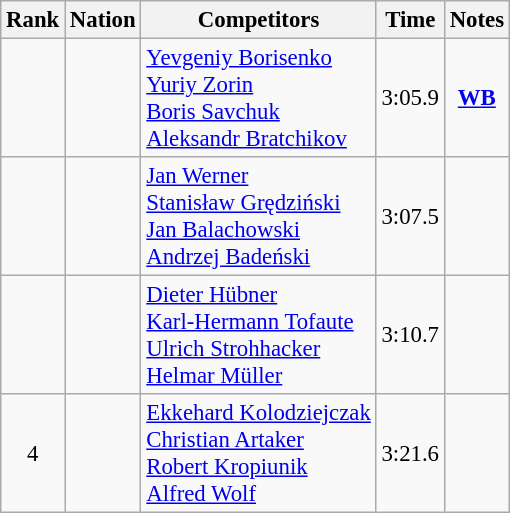<table class="wikitable sortable" style="text-align:center; font-size:95%">
<tr>
<th>Rank</th>
<th>Nation</th>
<th>Competitors</th>
<th>Time</th>
<th>Notes</th>
</tr>
<tr>
<td></td>
<td align=left></td>
<td align=left><a href='#'>Yevgeniy Borisenko</a><br><a href='#'>Yuriy Zorin</a><br><a href='#'>Boris Savchuk</a><br><a href='#'>Aleksandr Bratchikov</a></td>
<td>3:05.9</td>
<td><strong><a href='#'>WB</a></strong></td>
</tr>
<tr>
<td></td>
<td align=left></td>
<td align=left><a href='#'>Jan Werner</a><br><a href='#'>Stanisław Grędziński</a><br><a href='#'>Jan Balachowski</a><br><a href='#'>Andrzej Badeński</a></td>
<td>3:07.5</td>
<td></td>
</tr>
<tr>
<td></td>
<td align=left></td>
<td align=left><a href='#'>Dieter Hübner</a><br><a href='#'>Karl-Hermann Tofaute</a><br><a href='#'>Ulrich Strohhacker</a><br><a href='#'>Helmar Müller</a></td>
<td>3:10.7</td>
<td></td>
</tr>
<tr>
<td>4</td>
<td align=left></td>
<td align=left><a href='#'>Ekkehard Kolodziejczak</a><br><a href='#'>Christian Artaker</a><br><a href='#'>Robert Kropiunik</a><br><a href='#'>Alfred Wolf</a></td>
<td>3:21.6</td>
<td></td>
</tr>
</table>
